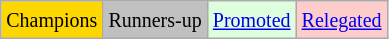<table class="wikitable">
<tr>
<td bgcolor=gold><small>Champions</small></td>
<td bgcolor=silver><small>Runners-up</small></td>
<td bgcolor="#DDFFDD"><small><a href='#'>Promoted</a></small></td>
<td bgcolor="#FFCCCC"><small><a href='#'>Relegated</a></small></td>
</tr>
</table>
